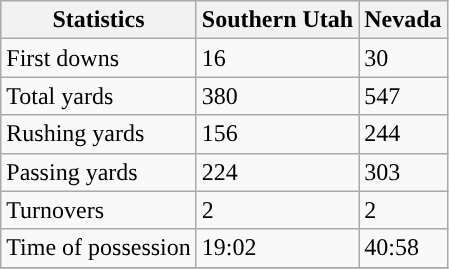<table class="wikitable">
<tr>
<th>Statistics</th>
<th>Southern Utah</th>
<th>Nevada</th>
</tr>
<tr>
<td>First downs</td>
<td>16</td>
<td>30</td>
</tr>
<tr>
<td>Total yards</td>
<td>380</td>
<td>547</td>
</tr>
<tr>
<td>Rushing yards</td>
<td>156</td>
<td>244</td>
</tr>
<tr>
<td>Passing yards</td>
<td>224</td>
<td>303</td>
</tr>
<tr>
<td>Turnovers</td>
<td>2</td>
<td>2</td>
</tr>
<tr>
<td>Time of possession</td>
<td>19:02</td>
<td>40:58</td>
</tr>
<tr>
</tr>
</table>
